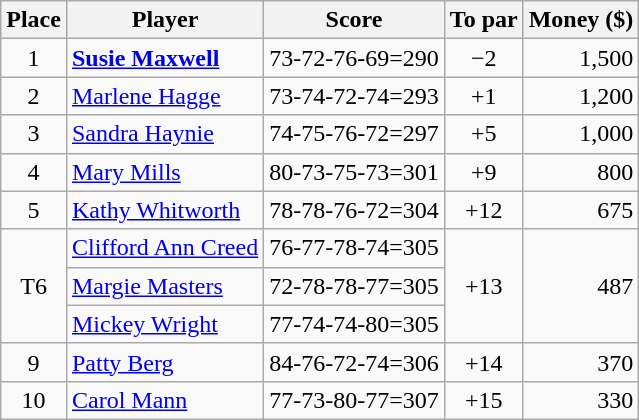<table class="wikitable">
<tr>
<th>Place</th>
<th>Player</th>
<th>Score</th>
<th>To par</th>
<th>Money ($)</th>
</tr>
<tr>
<td align=center>1</td>
<td> <strong><a href='#'>Susie Maxwell</a></strong></td>
<td>73-72-76-69=290</td>
<td align=center>−2</td>
<td align=right>1,500</td>
</tr>
<tr>
<td align=center>2</td>
<td> <a href='#'>Marlene Hagge</a></td>
<td>73-74-72-74=293</td>
<td align=center>+1</td>
<td align=right>1,200</td>
</tr>
<tr>
<td align=center>3</td>
<td> <a href='#'>Sandra Haynie</a></td>
<td>74-75-76-72=297</td>
<td align=center>+5</td>
<td align=right>1,000</td>
</tr>
<tr>
<td align=center>4</td>
<td> <a href='#'>Mary Mills</a></td>
<td>80-73-75-73=301</td>
<td align=center>+9</td>
<td align=right>800</td>
</tr>
<tr>
<td align=center>5</td>
<td> <a href='#'>Kathy Whitworth</a></td>
<td>78-78-76-72=304</td>
<td align=center>+12</td>
<td align=right>675</td>
</tr>
<tr>
<td align=center rowspan=3>T6</td>
<td> <a href='#'>Clifford Ann Creed</a></td>
<td>76-77-78-74=305</td>
<td align=center rowspan=3>+13</td>
<td align=right rowspan=3>487</td>
</tr>
<tr>
<td> <a href='#'>Margie Masters</a></td>
<td>72-78-78-77=305</td>
</tr>
<tr>
<td> <a href='#'>Mickey Wright</a></td>
<td>77-74-74-80=305</td>
</tr>
<tr>
<td align=center>9</td>
<td> <a href='#'>Patty Berg</a></td>
<td>84-76-72-74=306</td>
<td align=center>+14</td>
<td align=right>370</td>
</tr>
<tr>
<td align=center>10</td>
<td> <a href='#'>Carol Mann</a></td>
<td>77-73-80-77=307</td>
<td align=center>+15</td>
<td align=right>330</td>
</tr>
</table>
